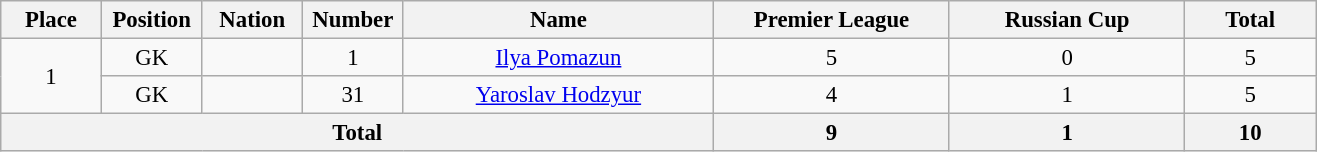<table class="wikitable" style="font-size: 95%; text-align: center;">
<tr>
<th width=60>Place</th>
<th width=60>Position</th>
<th width=60>Nation</th>
<th width=60>Number</th>
<th width=200>Name</th>
<th width=150>Premier League</th>
<th width=150>Russian Cup</th>
<th width=80>Total</th>
</tr>
<tr>
<td rowspan="2">1</td>
<td>GK</td>
<td></td>
<td>1</td>
<td><a href='#'>Ilya Pomazun</a></td>
<td>5</td>
<td>0</td>
<td>5</td>
</tr>
<tr>
<td>GK</td>
<td></td>
<td>31</td>
<td><a href='#'>Yaroslav Hodzyur</a></td>
<td>4</td>
<td>1</td>
<td>5</td>
</tr>
<tr>
<th colspan=5>Total</th>
<th>9</th>
<th>1</th>
<th>10</th>
</tr>
</table>
